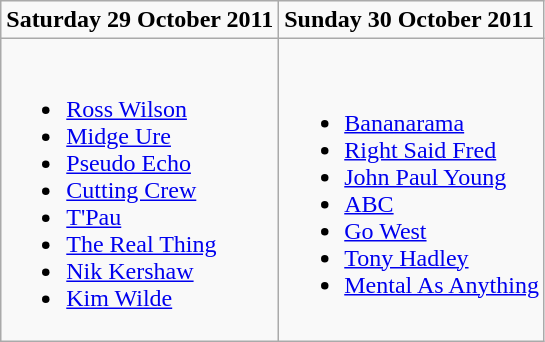<table class="wikitable" border="1">
<tr>
<td><strong>Saturday 29 October 2011</strong></td>
<td><strong>Sunday 30 October 2011</strong></td>
</tr>
<tr>
<td><br><ul><li><a href='#'>Ross Wilson</a></li><li><a href='#'>Midge Ure</a></li><li><a href='#'>Pseudo Echo</a></li><li><a href='#'>Cutting Crew</a></li><li><a href='#'>T'Pau</a></li><li><a href='#'>The Real Thing</a></li><li><a href='#'>Nik Kershaw</a></li><li><a href='#'>Kim Wilde</a></li></ul></td>
<td><br><ul><li><a href='#'>Bananarama</a></li><li><a href='#'>Right Said Fred</a></li><li><a href='#'>John Paul Young</a></li><li><a href='#'>ABC</a></li><li><a href='#'>Go West</a></li><li><a href='#'>Tony Hadley</a></li><li><a href='#'>Mental As Anything</a></li></ul></td>
</tr>
</table>
